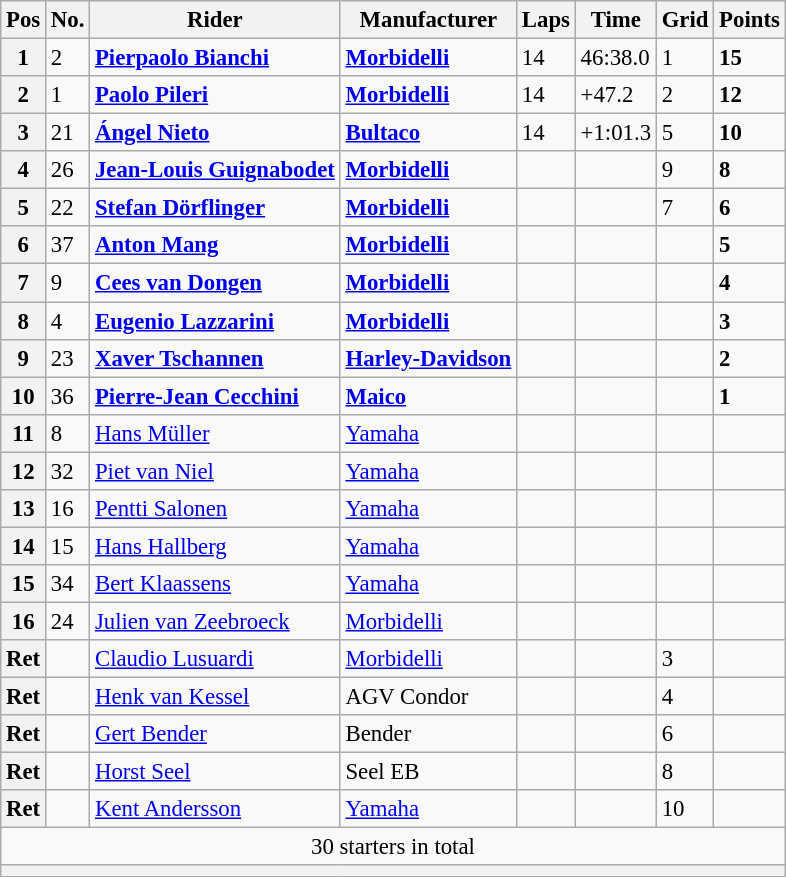<table class="wikitable" style="font-size: 95%;">
<tr>
<th>Pos</th>
<th>No.</th>
<th>Rider</th>
<th>Manufacturer</th>
<th>Laps</th>
<th>Time</th>
<th>Grid</th>
<th>Points</th>
</tr>
<tr>
<th>1</th>
<td>2</td>
<td> <strong><a href='#'>Pierpaolo Bianchi</a></strong></td>
<td><strong><a href='#'>Morbidelli</a></strong></td>
<td>14</td>
<td>46:38.0</td>
<td>1</td>
<td><strong>15</strong></td>
</tr>
<tr>
<th>2</th>
<td>1</td>
<td> <strong><a href='#'>Paolo Pileri</a></strong></td>
<td><strong><a href='#'>Morbidelli</a></strong></td>
<td>14</td>
<td>+47.2</td>
<td>2</td>
<td><strong>12</strong></td>
</tr>
<tr>
<th>3</th>
<td>21</td>
<td> <strong><a href='#'>Ángel Nieto</a></strong></td>
<td><strong><a href='#'>Bultaco</a></strong></td>
<td>14</td>
<td>+1:01.3</td>
<td>5</td>
<td><strong>10</strong></td>
</tr>
<tr>
<th>4</th>
<td>26</td>
<td> <strong><a href='#'>Jean-Louis Guignabodet</a></strong></td>
<td><strong><a href='#'>Morbidelli</a></strong></td>
<td></td>
<td></td>
<td>9</td>
<td><strong>8</strong></td>
</tr>
<tr>
<th>5</th>
<td>22</td>
<td> <strong><a href='#'>Stefan Dörflinger</a></strong></td>
<td><strong><a href='#'>Morbidelli</a></strong></td>
<td></td>
<td></td>
<td>7</td>
<td><strong>6</strong></td>
</tr>
<tr>
<th>6</th>
<td>37</td>
<td> <strong><a href='#'>Anton Mang</a></strong></td>
<td><strong><a href='#'>Morbidelli</a></strong></td>
<td></td>
<td></td>
<td></td>
<td><strong>5</strong></td>
</tr>
<tr>
<th>7</th>
<td>9</td>
<td> <strong><a href='#'>Cees van Dongen</a></strong></td>
<td><strong><a href='#'>Morbidelli</a></strong></td>
<td></td>
<td></td>
<td></td>
<td><strong>4</strong></td>
</tr>
<tr>
<th>8</th>
<td>4</td>
<td> <strong><a href='#'>Eugenio Lazzarini</a></strong></td>
<td><strong><a href='#'>Morbidelli</a></strong></td>
<td></td>
<td></td>
<td></td>
<td><strong>3</strong></td>
</tr>
<tr>
<th>9</th>
<td>23</td>
<td> <strong><a href='#'>Xaver Tschannen</a></strong></td>
<td><strong><a href='#'>Harley-Davidson</a></strong></td>
<td></td>
<td></td>
<td></td>
<td><strong>2</strong></td>
</tr>
<tr>
<th>10</th>
<td>36</td>
<td> <strong><a href='#'>Pierre-Jean Cecchini</a></strong></td>
<td><strong><a href='#'>Maico</a></strong></td>
<td></td>
<td></td>
<td></td>
<td><strong>1</strong></td>
</tr>
<tr>
<th>11</th>
<td>8</td>
<td> <a href='#'>Hans Müller</a></td>
<td><a href='#'>Yamaha</a></td>
<td></td>
<td></td>
<td></td>
<td></td>
</tr>
<tr>
<th>12</th>
<td>32</td>
<td> <a href='#'>Piet van Niel</a></td>
<td><a href='#'>Yamaha</a></td>
<td></td>
<td></td>
<td></td>
<td></td>
</tr>
<tr>
<th>13</th>
<td>16</td>
<td> <a href='#'>Pentti Salonen</a></td>
<td><a href='#'>Yamaha</a></td>
<td></td>
<td></td>
<td></td>
<td></td>
</tr>
<tr>
<th>14</th>
<td>15</td>
<td> <a href='#'>Hans Hallberg</a></td>
<td><a href='#'>Yamaha</a></td>
<td></td>
<td></td>
<td></td>
<td></td>
</tr>
<tr>
<th>15</th>
<td>34</td>
<td> <a href='#'>Bert Klaassens</a></td>
<td><a href='#'>Yamaha</a></td>
<td></td>
<td></td>
<td></td>
<td></td>
</tr>
<tr>
<th>16</th>
<td>24</td>
<td> <a href='#'>Julien van Zeebroeck</a></td>
<td><a href='#'>Morbidelli</a></td>
<td></td>
<td></td>
<td></td>
<td></td>
</tr>
<tr>
<th>Ret</th>
<td></td>
<td> <a href='#'>Claudio Lusuardi</a></td>
<td><a href='#'>Morbidelli</a></td>
<td></td>
<td></td>
<td>3</td>
<td></td>
</tr>
<tr>
<th>Ret</th>
<td></td>
<td> <a href='#'>Henk van Kessel</a></td>
<td>AGV Condor</td>
<td></td>
<td></td>
<td>4</td>
<td></td>
</tr>
<tr>
<th>Ret</th>
<td></td>
<td> <a href='#'>Gert Bender</a></td>
<td>Bender</td>
<td></td>
<td></td>
<td>6</td>
<td></td>
</tr>
<tr>
<th>Ret</th>
<td></td>
<td> <a href='#'>Horst Seel</a></td>
<td>Seel EB</td>
<td></td>
<td></td>
<td>8</td>
<td></td>
</tr>
<tr>
<th>Ret</th>
<td></td>
<td> <a href='#'>Kent Andersson</a></td>
<td><a href='#'>Yamaha</a></td>
<td></td>
<td></td>
<td>10</td>
<td></td>
</tr>
<tr>
<td colspan=8 align=center>30 starters in total</td>
</tr>
<tr>
<th colspan=8></th>
</tr>
</table>
